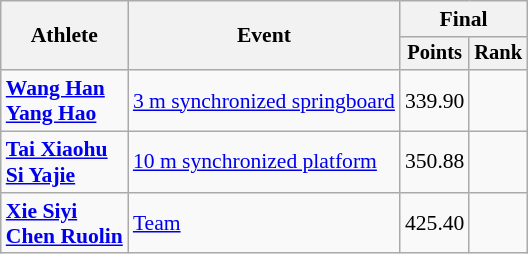<table class=wikitable style="font-size:90%;">
<tr>
<th rowspan="2">Athlete</th>
<th rowspan="2">Event</th>
<th colspan="2">Final</th>
</tr>
<tr style="font-size:95%">
<th>Points</th>
<th>Rank</th>
</tr>
<tr align=center>
<td align=left><strong><a href='#'>Wang Han</a><br><a href='#'>Yang Hao</a></strong></td>
<td align=left><a href='#'>3 m synchronized springboard</a></td>
<td>339.90</td>
<td></td>
</tr>
<tr align=center>
<td align=left><strong><a href='#'>Tai Xiaohu</a><br><a href='#'>Si Yajie</a></strong></td>
<td align=left><a href='#'>10 m synchronized platform</a></td>
<td>350.88</td>
<td></td>
</tr>
<tr align=center>
<td align=left><strong><a href='#'>Xie Siyi</a><br><a href='#'>Chen Ruolin</a></strong></td>
<td align=left><a href='#'>Team</a></td>
<td>425.40</td>
<td></td>
</tr>
</table>
